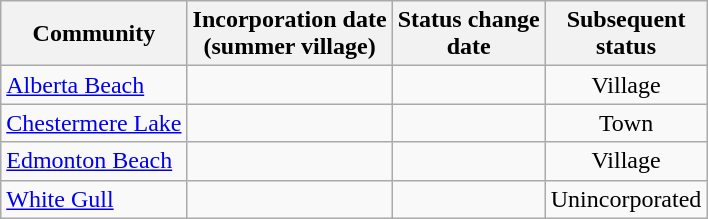<table class="wikitable sortable">
<tr>
<th>Community</th>
<th>Incorporation date<br>(summer village)</th>
<th>Status change<br>date</th>
<th>Subsequent<br>status</th>
</tr>
<tr>
<td><a href='#'>Alberta Beach</a></td>
<td align=center></td>
<td align=center></td>
<td align=center>Village</td>
</tr>
<tr>
<td><a href='#'>Chestermere Lake</a></td>
<td align=center></td>
<td align=center></td>
<td align=center>Town</td>
</tr>
<tr>
<td><a href='#'>Edmonton Beach</a></td>
<td align=center></td>
<td align=center></td>
<td align=center>Village</td>
</tr>
<tr>
<td><a href='#'>White Gull</a></td>
<td align=center></td>
<td align=center></td>
<td align=center>Unincorporated</td>
</tr>
</table>
